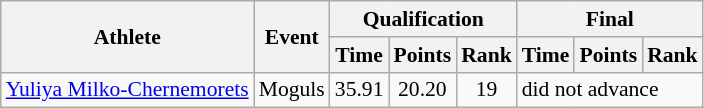<table class="wikitable" style="font-size:90%">
<tr>
<th rowspan="2">Athlete</th>
<th rowspan="2">Event</th>
<th colspan="3">Qualification</th>
<th colspan="3">Final</th>
</tr>
<tr>
<th>Time</th>
<th>Points</th>
<th>Rank</th>
<th>Time</th>
<th>Points</th>
<th>Rank</th>
</tr>
<tr>
<td><a href='#'>Yuliya Milko-Chernemorets</a></td>
<td>Moguls</td>
<td align="center">35.91</td>
<td align="center">20.20</td>
<td align="center">19</td>
<td colspan="3">did not advance</td>
</tr>
</table>
